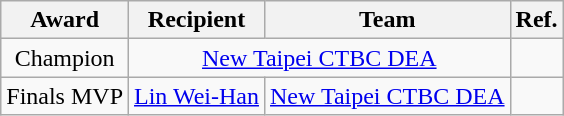<table class="wikitable" style="text-align:center">
<tr>
<th>Award</th>
<th>Recipient</th>
<th>Team</th>
<th>Ref.</th>
</tr>
<tr>
<td>Champion</td>
<td colspan=2><a href='#'>New Taipei CTBC DEA</a></td>
<td></td>
</tr>
<tr>
<td>Finals MVP</td>
<td><a href='#'>Lin Wei-Han</a></td>
<td><a href='#'>New Taipei CTBC DEA</a></td>
<td></td>
</tr>
</table>
